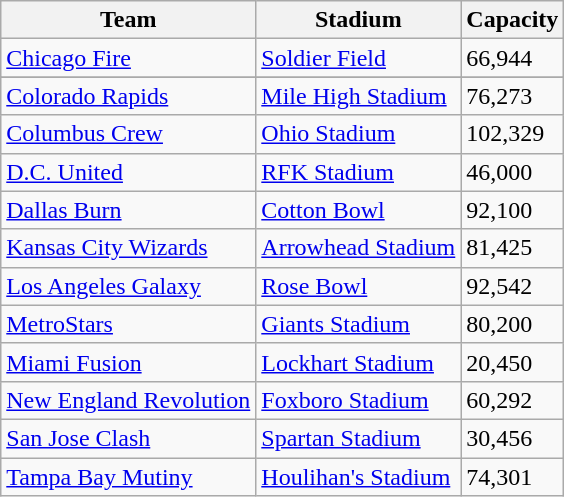<table class="wikitable sortable" style="text-align:left">
<tr>
<th>Team</th>
<th>Stadium</th>
<th>Capacity</th>
</tr>
<tr>
<td><a href='#'>Chicago Fire</a></td>
<td><a href='#'>Soldier Field</a></td>
<td>66,944</td>
</tr>
<tr>
</tr>
<tr>
<td><a href='#'>Colorado Rapids</a></td>
<td><a href='#'>Mile High Stadium</a></td>
<td>76,273</td>
</tr>
<tr>
<td><a href='#'>Columbus Crew</a></td>
<td><a href='#'>Ohio Stadium</a></td>
<td>102,329</td>
</tr>
<tr>
<td><a href='#'>D.C. United</a></td>
<td><a href='#'>RFK Stadium</a></td>
<td>46,000</td>
</tr>
<tr>
<td><a href='#'>Dallas Burn</a></td>
<td><a href='#'>Cotton Bowl</a></td>
<td>92,100</td>
</tr>
<tr>
<td><a href='#'>Kansas City Wizards</a></td>
<td><a href='#'>Arrowhead Stadium</a></td>
<td>81,425</td>
</tr>
<tr>
<td><a href='#'>Los Angeles Galaxy</a></td>
<td><a href='#'>Rose Bowl</a></td>
<td>92,542</td>
</tr>
<tr>
<td><a href='#'>MetroStars</a></td>
<td><a href='#'>Giants Stadium</a></td>
<td>80,200</td>
</tr>
<tr>
<td><a href='#'>Miami Fusion</a></td>
<td><a href='#'>Lockhart Stadium</a></td>
<td>20,450</td>
</tr>
<tr>
<td><a href='#'>New England Revolution</a></td>
<td><a href='#'>Foxboro Stadium</a></td>
<td>60,292</td>
</tr>
<tr>
<td><a href='#'>San Jose Clash</a></td>
<td><a href='#'>Spartan Stadium</a></td>
<td>30,456</td>
</tr>
<tr>
<td><a href='#'>Tampa Bay Mutiny</a></td>
<td><a href='#'>Houlihan's Stadium</a></td>
<td>74,301</td>
</tr>
</table>
